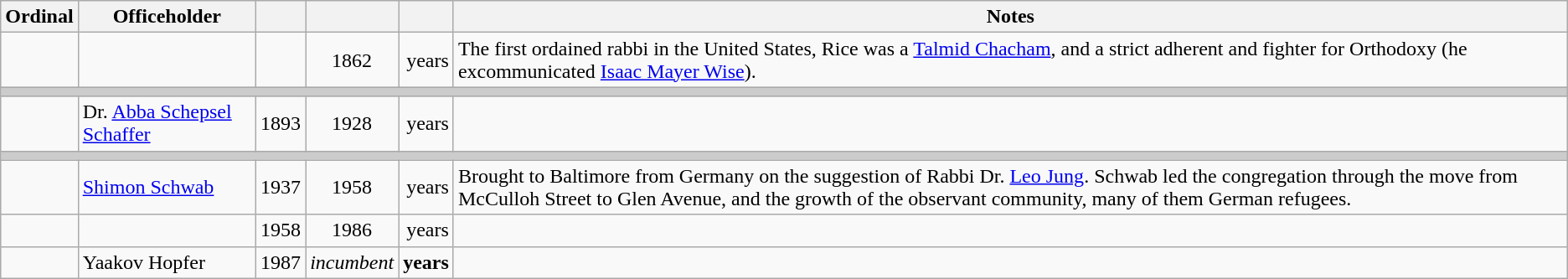<table class="wikitable sortable">
<tr>
<th>Ordinal</th>
<th>Officeholder</th>
<th></th>
<th></th>
<th></th>
<th>Notes</th>
</tr>
<tr>
<td align=center></td>
<td></td>
<td align=center></td>
<td align=center>1862</td>
<td align=right> years</td>
<td>The first ordained rabbi in the United States, Rice was a <a href='#'>Talmid Chacham</a>, and a strict adherent and fighter for Orthodoxy (he excommunicated <a href='#'>Isaac Mayer Wise</a>).</td>
</tr>
<tr>
<th colspan=6 style="background: #cccccc;"></th>
</tr>
<tr>
<td align=center></td>
<td>Dr. <a href='#'>Abba Schepsel Schaffer</a></td>
<td align=center>1893</td>
<td align=center>1928</td>
<td align=right> years</td>
<td></td>
</tr>
<tr>
<th colspan=6 style="background: #cccccc;"></th>
</tr>
<tr>
<td align=center></td>
<td><a href='#'>Shimon Schwab</a></td>
<td align=center>1937</td>
<td align=center>1958</td>
<td align=right> years</td>
<td>Brought to Baltimore from Germany on the suggestion of Rabbi Dr. <a href='#'>Leo Jung</a>. Schwab led the congregation through the move from McCulloh Street to Glen Avenue, and the growth of the observant community, many of them German refugees.</td>
</tr>
<tr>
<td align=center></td>
<td></td>
<td align=center>1958</td>
<td align=center>1986</td>
<td align=right> years</td>
<td></td>
</tr>
<tr>
<td align=center></td>
<td>Yaakov Hopfer</td>
<td align=center>1987</td>
<td align=center><em>incumbent</em></td>
<td align=right><strong> years</strong></td>
<td></td>
</tr>
</table>
